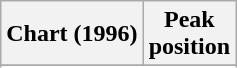<table class="wikitable">
<tr>
<th>Chart (1996)</th>
<th>Peak<br>position</th>
</tr>
<tr>
</tr>
<tr>
</tr>
<tr>
</tr>
</table>
